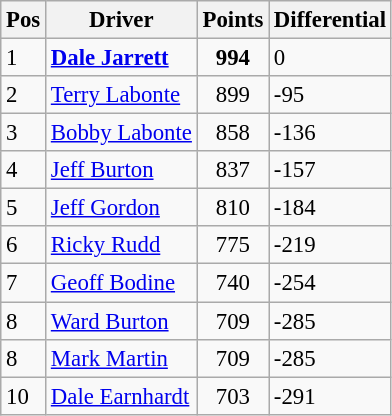<table class="sortable wikitable " style="font-size: 95%;">
<tr>
<th>Pos</th>
<th>Driver</th>
<th>Points</th>
<th>Differential</th>
</tr>
<tr>
<td>1 </td>
<td><strong><a href='#'>Dale Jarrett</a></strong></td>
<td style="text-align:center;"><strong>994</strong></td>
<td>0</td>
</tr>
<tr>
<td>2 </td>
<td><a href='#'>Terry Labonte</a></td>
<td style="text-align:center;">899</td>
<td>-95</td>
</tr>
<tr>
<td>3 </td>
<td><a href='#'>Bobby Labonte</a></td>
<td style="text-align:center;">858</td>
<td>-136</td>
</tr>
<tr>
<td>4 </td>
<td><a href='#'>Jeff Burton</a></td>
<td style="text-align:center;">837</td>
<td>-157</td>
</tr>
<tr>
<td>5 </td>
<td><a href='#'>Jeff Gordon</a></td>
<td style="text-align:center;">810</td>
<td>-184</td>
</tr>
<tr>
<td>6 </td>
<td><a href='#'>Ricky Rudd</a></td>
<td style="text-align:center;">775</td>
<td>-219</td>
</tr>
<tr>
<td>7 </td>
<td><a href='#'>Geoff Bodine</a></td>
<td style="text-align:center;">740</td>
<td>-254</td>
</tr>
<tr>
<td>8 </td>
<td><a href='#'>Ward Burton</a></td>
<td style="text-align:center;">709</td>
<td>-285</td>
</tr>
<tr>
<td>8 </td>
<td><a href='#'>Mark Martin</a></td>
<td style="text-align:center;">709</td>
<td>-285</td>
</tr>
<tr>
<td>10 </td>
<td><a href='#'>Dale Earnhardt</a></td>
<td style="text-align:center;">703</td>
<td>-291</td>
</tr>
</table>
